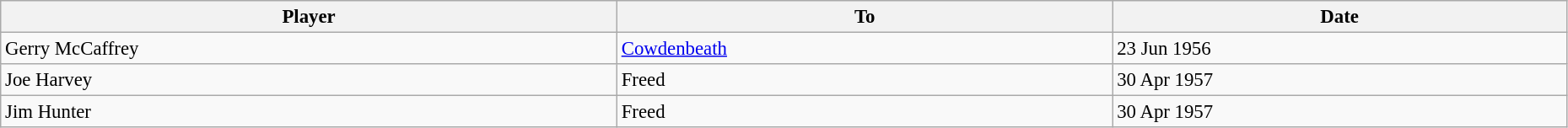<table class="wikitable" style="text-align:center; font-size:95%;width:98%; text-align:left">
<tr>
<th>Player</th>
<th>To</th>
<th>Date</th>
</tr>
<tr>
<td> Gerry McCaffrey</td>
<td> <a href='#'>Cowdenbeath</a></td>
<td>23 Jun 1956</td>
</tr>
<tr>
<td> Joe Harvey</td>
<td> Freed</td>
<td>30 Apr 1957</td>
</tr>
<tr>
<td> Jim Hunter</td>
<td> Freed</td>
<td>30 Apr 1957</td>
</tr>
</table>
